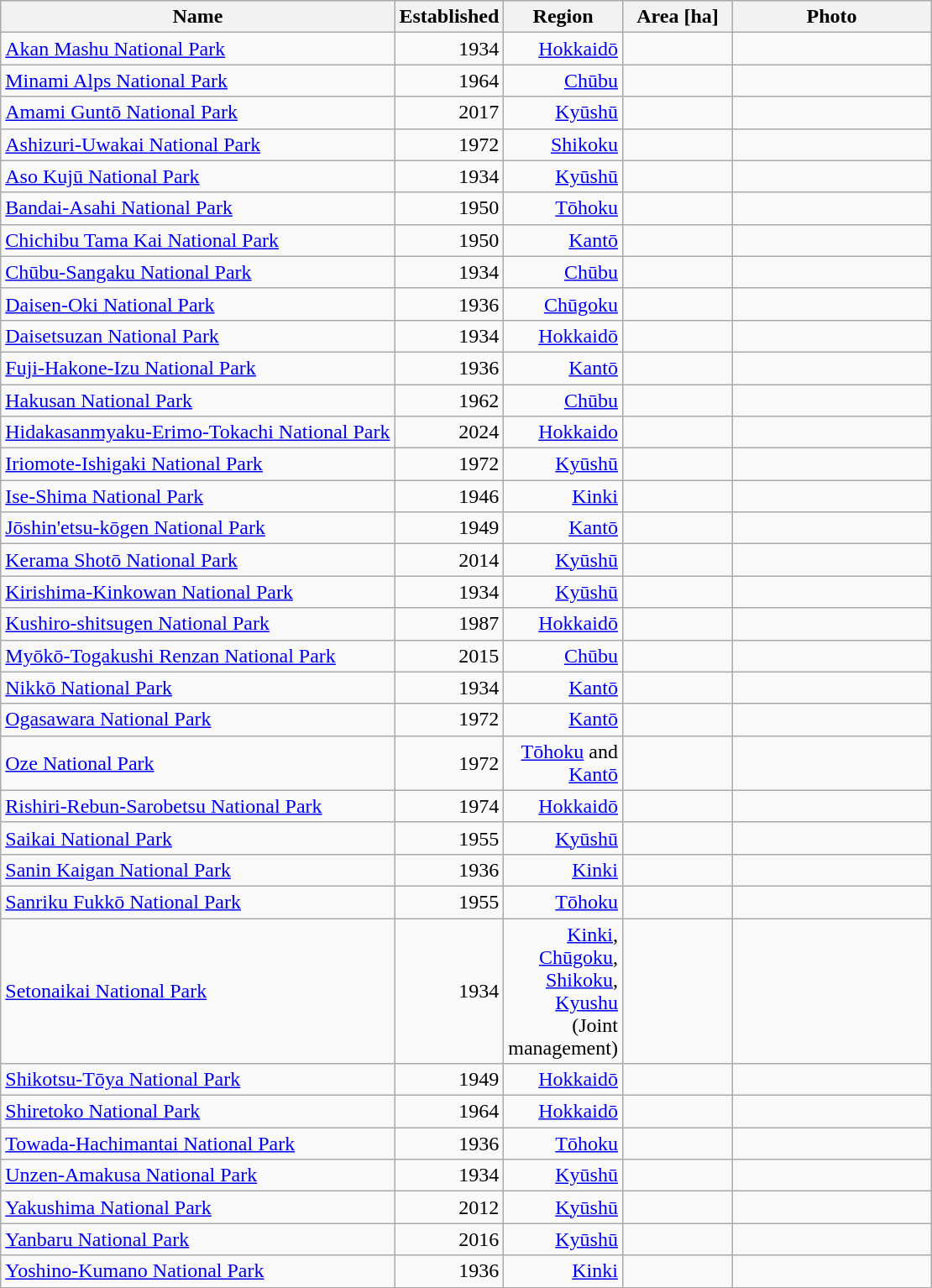<table class="wikitable sortable" >
<tr class="hintergrundfarbe5">
<th>Name</th>
<th><strong>Established</strong></th>
<th style="width:5em;">Region</th>
<th style="width:5em;">Area [ha]</th>
<th class="unsortable" style="width:150px;">Photo</th>
</tr>
<tr>
<td><a href='#'>Akan Mashu National Park</a></td>
<td style="text-align:right">1934</td>
<td style="text-align:right"><a href='#'>Hokkaidō</a></td>
<td style="text-align:right"></td>
<td align="center" style="padding:0"></td>
</tr>
<tr>
<td><a href='#'>Minami Alps National Park</a></td>
<td style="text-align:right">1964</td>
<td style="text-align:right"><a href='#'>Chūbu</a></td>
<td style="text-align:right"></td>
<td align="center" style="padding:0"></td>
</tr>
<tr>
<td><a href='#'>Amami Guntō National Park</a></td>
<td style="text-align:right">2017</td>
<td style="text-align:right"><a href='#'>Kyūshū</a></td>
<td style="text-align:right"></td>
<td align="center" style="padding:0"></td>
</tr>
<tr>
<td><a href='#'>Ashizuri-Uwakai National Park</a></td>
<td style="text-align:right">1972</td>
<td style="text-align:right"><a href='#'>Shikoku</a></td>
<td style="text-align:right"></td>
<td align="center" style="padding:0"></td>
</tr>
<tr>
<td><a href='#'>Aso Kujū National Park</a></td>
<td style="text-align:right">1934</td>
<td style="text-align:right"><a href='#'>Kyūshū</a></td>
<td style="text-align:right"></td>
<td align="center" style="padding:0"></td>
</tr>
<tr>
<td><a href='#'>Bandai-Asahi National Park</a></td>
<td style="text-align:right">1950</td>
<td style="text-align:right"><a href='#'>Tōhoku</a></td>
<td style="text-align:right"></td>
<td align="center" style="padding:0"></td>
</tr>
<tr>
<td><a href='#'>Chichibu Tama Kai National Park</a></td>
<td style="text-align:right">1950</td>
<td style="text-align:right"><a href='#'>Kantō</a></td>
<td style="text-align:right"></td>
<td align="center" style="padding:0"></td>
</tr>
<tr>
<td><a href='#'>Chūbu-Sangaku National Park</a></td>
<td style="text-align:right">1934</td>
<td style="text-align:right"><a href='#'>Chūbu</a></td>
<td style="text-align:right"></td>
<td align="center" style="padding:0"></td>
</tr>
<tr>
<td><a href='#'>Daisen-Oki National Park</a></td>
<td style="text-align:right">1936</td>
<td style="text-align:right"><a href='#'>Chūgoku</a></td>
<td style="text-align:right"></td>
<td align="center" style="padding:0"></td>
</tr>
<tr>
<td><a href='#'>Daisetsuzan National Park</a></td>
<td style="text-align:right">1934</td>
<td style="text-align:right"><a href='#'>Hokkaidō</a></td>
<td style="text-align:right"></td>
<td align="center" style="padding:0"></td>
</tr>
<tr>
<td><a href='#'>Fuji-Hakone-Izu National Park</a></td>
<td style="text-align:right">1936</td>
<td style="text-align:right"><a href='#'>Kantō</a></td>
<td style="text-align:right"></td>
<td align="center" style="padding:0"></td>
</tr>
<tr>
<td><a href='#'>Hakusan National Park</a></td>
<td style="text-align:right">1962</td>
<td style="text-align:right"><a href='#'>Chūbu</a></td>
<td style="text-align:right"></td>
<td align="center" style="padding:0"></td>
</tr>
<tr>
<td><a href='#'>Hidakasanmyaku-Erimo-Tokachi National Park</a></td>
<td style="text-align:right">2024</td>
<td style="text-align:right"><a href='#'>Hokkaido</a></td>
<td style="text-align:right"></td>
<td align="center" style="padding:0"></td>
</tr>
<tr>
<td><a href='#'>Iriomote-Ishigaki National Park</a></td>
<td style="text-align:right">1972</td>
<td style="text-align:right"><a href='#'>Kyūshū</a></td>
<td style="text-align:right"></td>
<td align="center" style="padding:0"></td>
</tr>
<tr>
<td><a href='#'>Ise-Shima National Park</a></td>
<td style="text-align:right">1946</td>
<td style="text-align:right"><a href='#'>Kinki</a></td>
<td style="text-align:right"></td>
<td align="center" style="padding:0"></td>
</tr>
<tr>
<td><a href='#'>Jōshin'etsu-kōgen National Park</a></td>
<td style="text-align:right">1949</td>
<td style="text-align:right"><a href='#'>Kantō</a></td>
<td style="text-align:right"></td>
<td align="center" style="padding:0"></td>
</tr>
<tr>
<td><a href='#'>Kerama Shotō National Park</a></td>
<td style="text-align:right">2014</td>
<td style="text-align:right"><a href='#'>Kyūshū</a></td>
<td style="text-align:right"></td>
<td align="center" style="padding:0"></td>
</tr>
<tr>
<td><a href='#'>Kirishima-Kinkowan National Park</a></td>
<td style="text-align:right">1934</td>
<td style="text-align:right"><a href='#'>Kyūshū</a></td>
<td style="text-align:right"></td>
<td align="center" style="padding:0"></td>
</tr>
<tr>
<td><a href='#'>Kushiro-shitsugen National Park</a></td>
<td style="text-align:right">1987</td>
<td style="text-align:right"><a href='#'>Hokkaidō</a></td>
<td style="text-align:right"></td>
<td align="center" style="padding:0"></td>
</tr>
<tr>
<td><a href='#'>Myōkō-Togakushi Renzan National Park</a></td>
<td style="text-align:right">2015</td>
<td style="text-align:right"><a href='#'>Chūbu</a></td>
<td style="text-align:right"></td>
<td align="center" style="padding:0"></td>
</tr>
<tr>
<td><a href='#'>Nikkō National Park</a></td>
<td style="text-align:right">1934</td>
<td style="text-align:right"><a href='#'>Kantō</a></td>
<td style="text-align:right"></td>
<td align="center" style="padding:0"></td>
</tr>
<tr>
<td><a href='#'>Ogasawara National Park</a></td>
<td style="text-align:right">1972</td>
<td style="text-align:right"><a href='#'>Kantō</a></td>
<td style="text-align:right"></td>
<td align="center" style="padding:0"></td>
</tr>
<tr>
<td><a href='#'>Oze National Park</a></td>
<td style="text-align:right">1972</td>
<td style="text-align:right"><a href='#'>Tōhoku</a> and <a href='#'>Kantō</a></td>
<td style="text-align:right"></td>
<td align="center" style="padding:0"></td>
</tr>
<tr>
<td><a href='#'>Rishiri-Rebun-Sarobetsu National Park</a></td>
<td style="text-align:right">1974</td>
<td style="text-align:right"><a href='#'>Hokkaidō</a></td>
<td style="text-align:right"></td>
<td align="center" style="padding:0"></td>
</tr>
<tr>
<td><a href='#'>Saikai National Park</a></td>
<td style="text-align:right">1955</td>
<td style="text-align:right"><a href='#'>Kyūshū</a></td>
<td style="text-align:right"></td>
<td align="center" style="padding:0"></td>
</tr>
<tr>
<td><a href='#'>Sanin Kaigan National Park</a></td>
<td style="text-align:right">1936</td>
<td style="text-align:right"><a href='#'>Kinki</a></td>
<td style="text-align:right"></td>
<td align="center" style="padding:0"></td>
</tr>
<tr>
<td><a href='#'>Sanriku Fukkō National Park</a></td>
<td style="text-align:right">1955</td>
<td style="text-align:right"><a href='#'>Tōhoku</a></td>
<td style="text-align:right"></td>
<td align="center" style="padding:0"></td>
</tr>
<tr>
<td><a href='#'>Setonaikai National Park</a></td>
<td style="text-align:right">1934</td>
<td style="text-align:right"><a href='#'>Kinki</a>, <a href='#'>Chūgoku</a>, <a href='#'>Shikoku</a>, <a href='#'>Kyushu</a> (Joint management)</td>
<td style="text-align:right"></td>
<td align="center" style="padding:0"></td>
</tr>
<tr>
<td><a href='#'>Shikotsu-Tōya National Park</a></td>
<td style="text-align:right">1949</td>
<td style="text-align:right"><a href='#'>Hokkaidō</a></td>
<td style="text-align:right"></td>
<td align="center" style="padding:0"></td>
</tr>
<tr>
<td><a href='#'>Shiretoko National Park</a></td>
<td style="text-align:right">1964</td>
<td style="text-align:right"><a href='#'>Hokkaidō</a></td>
<td style="text-align:right"></td>
<td align="center" style="padding:0"></td>
</tr>
<tr>
<td><a href='#'>Towada-Hachimantai National Park</a></td>
<td style="text-align:right">1936</td>
<td style="text-align:right"><a href='#'>Tōhoku</a></td>
<td style="text-align:right"></td>
<td align="center" style="padding:0"></td>
</tr>
<tr>
<td><a href='#'>Unzen-Amakusa National Park</a></td>
<td style="text-align:right">1934</td>
<td style="text-align:right"><a href='#'>Kyūshū</a></td>
<td style="text-align:right"></td>
<td align="center" style="padding:0"></td>
</tr>
<tr>
<td><a href='#'>Yakushima National Park</a></td>
<td style="text-align:right">2012</td>
<td style="text-align:right"><a href='#'>Kyūshū</a></td>
<td style="text-align:right"></td>
<td align="center" style="padding:0"></td>
</tr>
<tr>
<td><a href='#'>Yanbaru National Park</a></td>
<td style="text-align:right">2016</td>
<td style="text-align:right"><a href='#'>Kyūshū</a></td>
<td style="text-align:right"></td>
<td align="center" style="padding:0"></td>
</tr>
<tr>
<td><a href='#'>Yoshino-Kumano National Park</a></td>
<td style="text-align:right">1936</td>
<td style="text-align:right"><a href='#'>Kinki</a></td>
<td style="text-align:right"></td>
<td align="center" style="padding:0"></td>
</tr>
<tr>
</tr>
</table>
